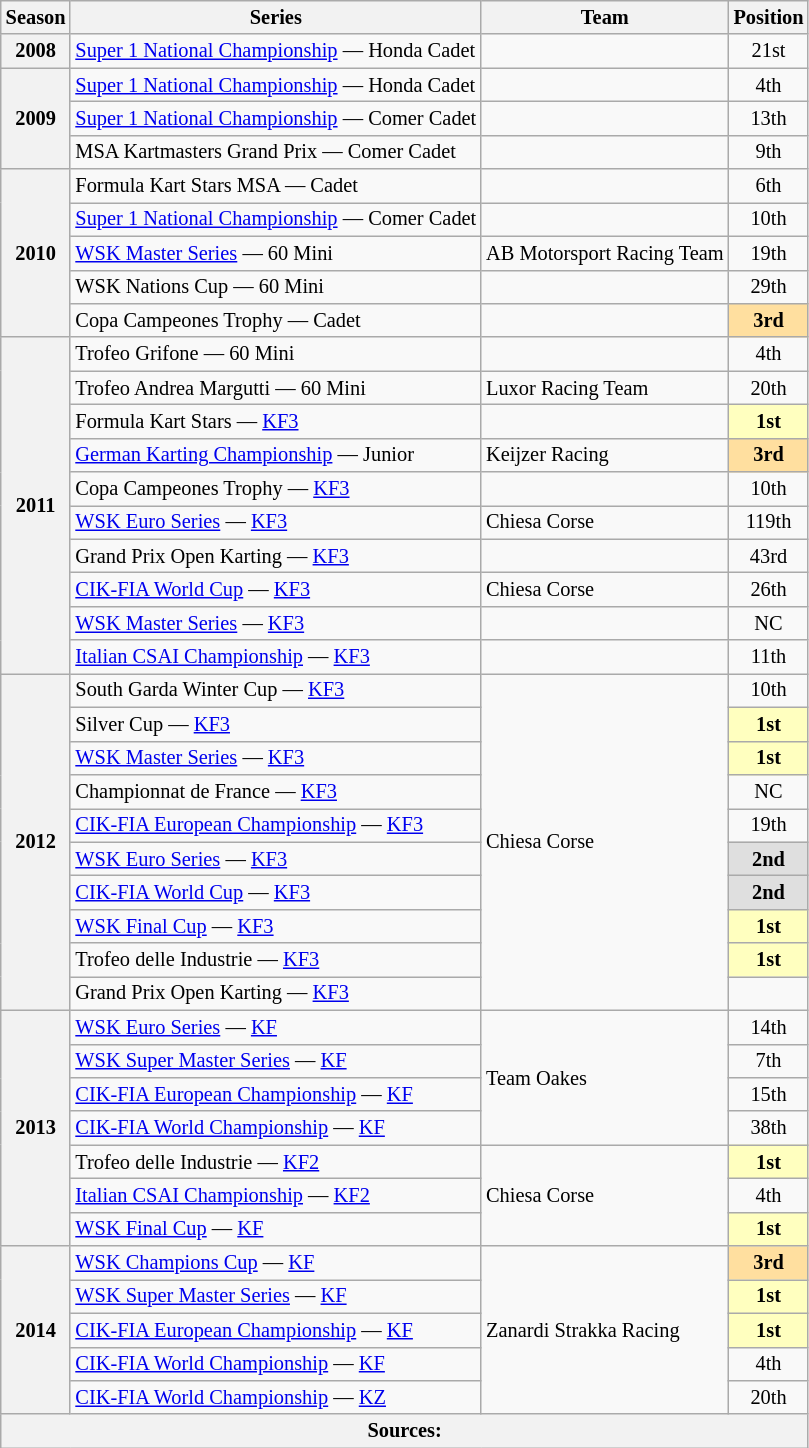<table class="wikitable" style="font-size: 85%; text-align:center">
<tr>
<th>Season</th>
<th>Series</th>
<th>Team</th>
<th>Position</th>
</tr>
<tr>
<th>2008</th>
<td align="left"><a href='#'>Super 1 National Championship</a> — Honda Cadet</td>
<td align="left"></td>
<td>21st</td>
</tr>
<tr>
<th rowspan="3">2009</th>
<td align="left"><a href='#'>Super 1 National Championship</a> — Honda Cadet</td>
<td align="left"></td>
<td>4th</td>
</tr>
<tr>
<td align="left"><a href='#'>Super 1 National Championship</a> — Comer Cadet</td>
<td align="left"></td>
<td>13th</td>
</tr>
<tr>
<td align="left">MSA Kartmasters Grand Prix — Comer Cadet</td>
<td align="left"></td>
<td>9th</td>
</tr>
<tr>
<th rowspan="5">2010</th>
<td align="left">Formula Kart Stars MSA — Cadet</td>
<td align="left"></td>
<td>6th</td>
</tr>
<tr>
<td align="left"><a href='#'>Super 1 National Championship</a> — Comer Cadet</td>
<td align="left"></td>
<td>10th</td>
</tr>
<tr>
<td align="left"><a href='#'>WSK Master Series</a> — 60 Mini</td>
<td align="left">AB Motorsport Racing Team</td>
<td>19th</td>
</tr>
<tr>
<td align="left">WSK Nations Cup — 60 Mini</td>
<td align="left"></td>
<td>29th</td>
</tr>
<tr>
<td align="left">Copa Campeones Trophy — Cadet</td>
<td align="left"></td>
<td style="background:#FFDF9F;"><strong>3rd</strong></td>
</tr>
<tr>
<th rowspan="10">2011</th>
<td align="left">Trofeo Grifone — 60 Mini</td>
<td align="left"></td>
<td>4th</td>
</tr>
<tr>
<td align="left">Trofeo Andrea Margutti — 60 Mini</td>
<td align="left">Luxor Racing Team</td>
<td>20th</td>
</tr>
<tr>
<td align="left">Formula Kart Stars — <a href='#'>KF3</a></td>
<td align="left"></td>
<td style="background:#FFFFBF;"><strong>1st</strong></td>
</tr>
<tr>
<td align="left"><a href='#'>German Karting Championship</a> — Junior</td>
<td align="left">Keijzer Racing</td>
<td style="background:#FFDF9F;"><strong>3rd</strong></td>
</tr>
<tr>
<td align="left">Copa Campeones Trophy — <a href='#'>KF3</a></td>
<td align="left"></td>
<td>10th</td>
</tr>
<tr>
<td align="left"><a href='#'>WSK Euro Series</a> — <a href='#'>KF3</a></td>
<td align="left">Chiesa Corse</td>
<td>119th</td>
</tr>
<tr>
<td align="left">Grand Prix Open Karting — <a href='#'>KF3</a></td>
<td align="left"></td>
<td>43rd</td>
</tr>
<tr>
<td align="left"><a href='#'>CIK-FIA World Cup</a> — <a href='#'>KF3</a></td>
<td align="left">Chiesa Corse</td>
<td>26th</td>
</tr>
<tr>
<td align="left"><a href='#'>WSK Master Series</a> — <a href='#'>KF3</a></td>
<td align="left"></td>
<td>NC</td>
</tr>
<tr>
<td align="left"><a href='#'>Italian CSAI Championship</a> — <a href='#'>KF3</a></td>
<td></td>
<td>11th</td>
</tr>
<tr>
<th rowspan="10">2012</th>
<td align="left">South Garda Winter Cup — <a href='#'>KF3</a></td>
<td rowspan="10"  align="left">Chiesa Corse</td>
<td>10th</td>
</tr>
<tr>
<td align="left">Silver Cup — <a href='#'>KF3</a></td>
<td style="background:#FFFFBF;"><strong>1st</strong></td>
</tr>
<tr>
<td align="left"><a href='#'>WSK Master Series</a> — <a href='#'>KF3</a></td>
<td style="background:#FFFFBF;"><strong>1st</strong></td>
</tr>
<tr>
<td align="left">Championnat de France — <a href='#'>KF3</a></td>
<td>NC</td>
</tr>
<tr>
<td align="left"><a href='#'>CIK-FIA European Championship</a> — <a href='#'>KF3</a></td>
<td>19th</td>
</tr>
<tr>
<td align="left"><a href='#'>WSK Euro Series</a> — <a href='#'>KF3</a></td>
<td style="background:#DFDFDF;"><strong>2nd</strong></td>
</tr>
<tr>
<td align="left"><a href='#'>CIK-FIA World Cup</a> — <a href='#'>KF3</a></td>
<td style="background:#DFDFDF;"><strong>2nd</strong></td>
</tr>
<tr>
<td align="left"><a href='#'>WSK Final Cup</a> — <a href='#'>KF3</a></td>
<td style="background:#FFFFBF;"><strong>1st</strong></td>
</tr>
<tr>
<td align="left">Trofeo delle Industrie — <a href='#'>KF3</a></td>
<td style="background:#FFFFBF;"><strong>1st</strong></td>
</tr>
<tr>
<td align="left">Grand Prix Open Karting — <a href='#'>KF3</a></td>
<td align="left"></td>
</tr>
<tr>
<th rowspan="7">2013</th>
<td align="left"><a href='#'>WSK Euro Series</a> — <a href='#'>KF</a></td>
<td rowspan="4"  align="left">Team Oakes</td>
<td>14th</td>
</tr>
<tr>
<td align="left"><a href='#'>WSK Super Master Series</a> — <a href='#'>KF</a></td>
<td>7th</td>
</tr>
<tr>
<td align="left"><a href='#'>CIK-FIA European Championship</a> — <a href='#'>KF</a></td>
<td>15th</td>
</tr>
<tr>
<td align="left"><a href='#'>CIK-FIA World Championship</a> — <a href='#'>KF</a></td>
<td>38th</td>
</tr>
<tr>
<td align="left">Trofeo delle Industrie — <a href='#'>KF2</a></td>
<td rowspan="3" align="left">Chiesa Corse</td>
<td style="background:#FFFFBF;"><strong>1st</strong></td>
</tr>
<tr>
<td align="left"><a href='#'>Italian CSAI Championship</a> — <a href='#'>KF2</a></td>
<td>4th</td>
</tr>
<tr>
<td align="left"><a href='#'>WSK Final Cup</a> — <a href='#'>KF</a></td>
<td style="background:#FFFFBF;"><strong>1st</strong></td>
</tr>
<tr>
<th rowspan="5">2014</th>
<td align="left"><a href='#'>WSK Champions Cup</a> — <a href='#'>KF</a></td>
<td rowspan="5"  align="left">Zanardi Strakka Racing</td>
<td style="background:#FFDF9F;"><strong>3rd</strong></td>
</tr>
<tr>
<td align="left"><a href='#'>WSK Super Master Series</a> — <a href='#'>KF</a></td>
<td style="background:#FFFFBF;"><strong>1st</strong></td>
</tr>
<tr>
<td align="left"><a href='#'>CIK-FIA European Championship</a> — <a href='#'>KF</a></td>
<td style="background:#FFFFBF;"><strong>1st</strong></td>
</tr>
<tr>
<td align="left"><a href='#'>CIK-FIA World Championship</a> — <a href='#'>KF</a></td>
<td>4th</td>
</tr>
<tr>
<td align="left"><a href='#'>CIK-FIA World Championship</a> — <a href='#'>KZ</a></td>
<td>20th</td>
</tr>
<tr>
<th colspan="4">Sources:</th>
</tr>
</table>
